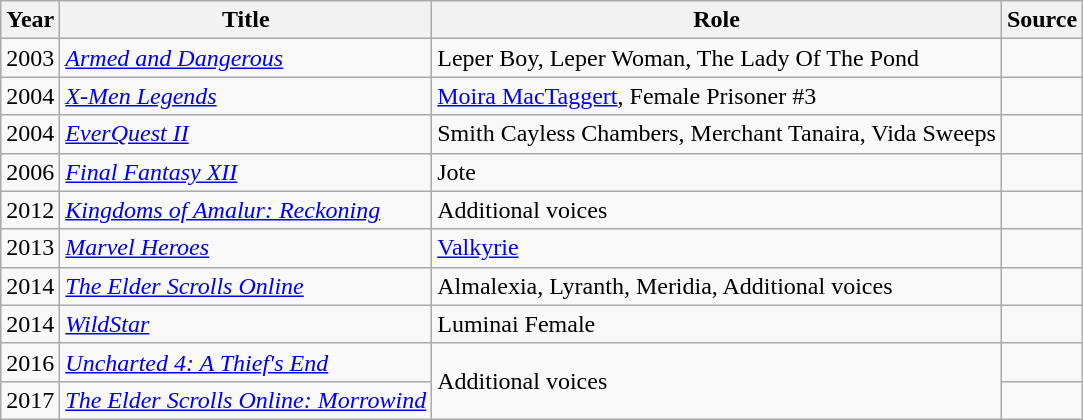<table class="wikitable sortable">
<tr>
<th>Year</th>
<th>Title</th>
<th>Role</th>
<th>Source</th>
</tr>
<tr>
<td>2003</td>
<td><a href='#'><em>Armed and Dangerous</em></a></td>
<td>Leper Boy, Leper Woman, The Lady Of The Pond</td>
<td></td>
</tr>
<tr>
<td>2004</td>
<td><em><a href='#'>X-Men Legends</a></em></td>
<td><a href='#'>Moira MacTaggert</a>, Female Prisoner #3</td>
<td></td>
</tr>
<tr>
<td>2004</td>
<td><em><a href='#'>EverQuest II</a></em></td>
<td>Smith Cayless Chambers, Merchant Tanaira, Vida Sweeps</td>
<td></td>
</tr>
<tr>
<td>2006</td>
<td><em><a href='#'>Final Fantasy XII</a></em></td>
<td>Jote</td>
<td></td>
</tr>
<tr>
<td>2012</td>
<td><em><a href='#'>Kingdoms of Amalur: Reckoning</a></em></td>
<td>Additional voices</td>
<td></td>
</tr>
<tr>
<td>2013</td>
<td><em><a href='#'>Marvel Heroes</a></em></td>
<td><a href='#'>Valkyrie</a></td>
<td></td>
</tr>
<tr>
<td>2014</td>
<td><em><a href='#'>The Elder Scrolls Online</a></em></td>
<td>Almalexia, Lyranth, Meridia, Additional voices</td>
<td></td>
</tr>
<tr>
<td>2014</td>
<td><a href='#'><em>WildStar</em></a></td>
<td>Luminai Female</td>
<td></td>
</tr>
<tr>
<td>2016</td>
<td><em><a href='#'>Uncharted 4: A Thief's End</a></em></td>
<td rowspan="2">Additional voices</td>
<td></td>
</tr>
<tr>
<td>2017</td>
<td><em><a href='#'>The Elder Scrolls Online: Morrowind</a></em></td>
<td></td>
</tr>
</table>
